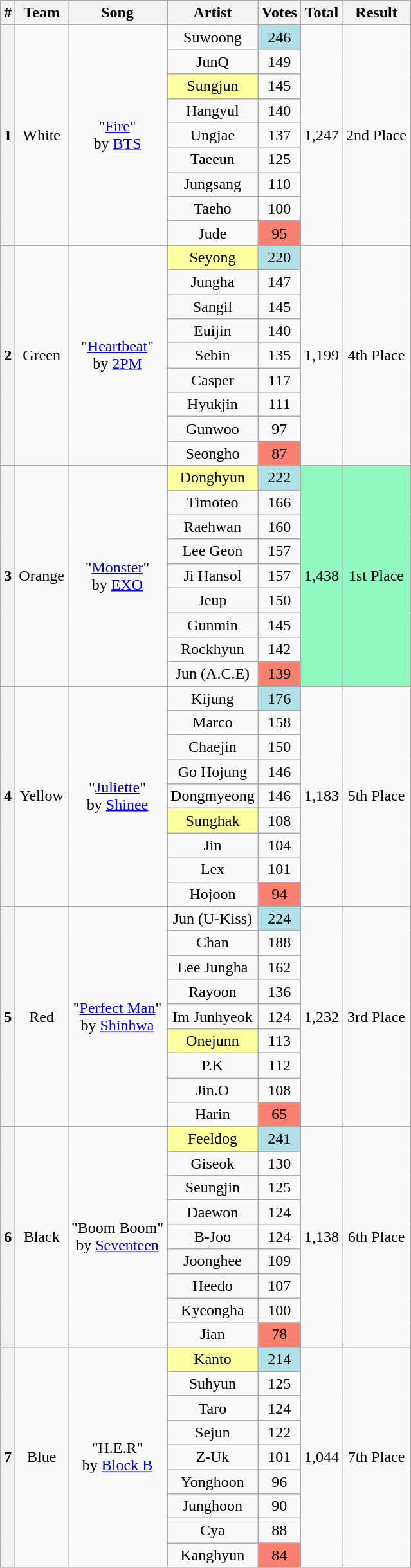<table class="wikitable" style="text-align:center;">
<tr>
<th># </th>
<th>Team</th>
<th>Song</th>
<th>Artist</th>
<th>Votes</th>
<th>Total</th>
<th>Result</th>
</tr>
<tr>
<th rowspan="9">1</th>
<td rowspan="9">White</td>
<td rowspan="9">"<a href='#'>Fire</a>" <br>by <a href='#'>BTS</a></td>
<td>Suwoong</td>
<td style=background:#B0E0E6;>246</td>
<td rowspan="9">1,247</td>
<td rowspan="9">2nd Place</td>
</tr>
<tr>
<td>JunQ</td>
<td>149</td>
</tr>
<tr>
<td style=background:#FFFF9F;>Sungjun</td>
<td>145</td>
</tr>
<tr>
<td>Hangyul</td>
<td>140</td>
</tr>
<tr>
<td>Ungjae</td>
<td>137</td>
</tr>
<tr>
<td>Taeeun</td>
<td>125</td>
</tr>
<tr>
<td>Jungsang</td>
<td>110</td>
</tr>
<tr>
<td>Taeho</td>
<td>100</td>
</tr>
<tr>
<td>Jude</td>
<td style=background:salmon;>95</td>
</tr>
<tr>
<th rowspan="9">2</th>
<td rowspan="9">Green</td>
<td rowspan="9">"<a href='#'>Heartbeat</a>" <br>by <a href='#'>2PM</a></td>
<td style=background:#FFFF9F;>Seyong</td>
<td style=background:#B0E0E6;>220</td>
<td rowspan="9">1,199</td>
<td rowspan="9">4th Place</td>
</tr>
<tr>
<td>Jungha</td>
<td>147</td>
</tr>
<tr>
<td>Sangil</td>
<td>145</td>
</tr>
<tr>
<td>Euijin</td>
<td>140</td>
</tr>
<tr>
<td>Sebin</td>
<td>135</td>
</tr>
<tr>
<td>Casper</td>
<td>117</td>
</tr>
<tr>
<td>Hyukjin</td>
<td>111</td>
</tr>
<tr>
<td>Gunwoo</td>
<td>97</td>
</tr>
<tr>
<td>Seongho</td>
<td style=background:salmon;>87</td>
</tr>
<tr>
<th rowspan="9">3</th>
<td rowspan="9">Orange</td>
<td rowspan="9">"<a href='#'>Monster</a>"<br> by <a href='#'>EXO</a></td>
<td style=background:#FFFF9F;>Donghyun</td>
<td style=background:#B0E0E6;>222</td>
<td rowspan="9" style=background:#90F9C0;>1,438</td>
<td rowspan="9" style=background:#90F9C0;>1st Place</td>
</tr>
<tr>
<td>Timoteo</td>
<td>166</td>
</tr>
<tr>
<td>Raehwan</td>
<td>160</td>
</tr>
<tr>
<td>Lee Geon</td>
<td>157</td>
</tr>
<tr>
<td>Ji Hansol</td>
<td>157</td>
</tr>
<tr>
<td>Jeup</td>
<td>150</td>
</tr>
<tr>
<td>Gunmin</td>
<td>145</td>
</tr>
<tr>
<td>Rockhyun</td>
<td>142</td>
</tr>
<tr>
<td>Jun (A.C.E)</td>
<td style=background:salmon;>139</td>
</tr>
<tr>
<th rowspan="9">4</th>
<td rowspan="9">Yellow</td>
<td rowspan="9">"<a href='#'>Juliette</a>" <br>by <a href='#'>Shinee</a></td>
<td>Kijung</td>
<td style=background:#B0E0E6;>176</td>
<td rowspan="9">1,183</td>
<td rowspan="9">5th Place</td>
</tr>
<tr>
<td>Marco</td>
<td>158</td>
</tr>
<tr>
<td>Chaejin</td>
<td>150</td>
</tr>
<tr>
<td>Go Hojung</td>
<td>146</td>
</tr>
<tr>
<td>Dongmyeong</td>
<td>146</td>
</tr>
<tr>
<td style=background:#FFFF9F;>Sunghak</td>
<td>108</td>
</tr>
<tr>
<td>Jin</td>
<td>104</td>
</tr>
<tr>
<td>Lex</td>
<td>101</td>
</tr>
<tr>
<td>Hojoon</td>
<td style=background:salmon;>94</td>
</tr>
<tr>
<th rowspan="9">5</th>
<td rowspan="9">Red</td>
<td rowspan="9">"<a href='#'>Perfect Man</a>" <br>by <a href='#'>Shinhwa</a></td>
<td>Jun (U-Kiss)</td>
<td style=background:#B0E0E6;>224</td>
<td rowspan="9">1,232</td>
<td rowspan="9">3rd Place</td>
</tr>
<tr>
<td>Chan</td>
<td>188</td>
</tr>
<tr>
<td>Lee Jungha</td>
<td>162</td>
</tr>
<tr>
<td>Rayoon</td>
<td>136</td>
</tr>
<tr>
<td>Im Junhyeok</td>
<td>124</td>
</tr>
<tr>
<td style=background:#FFFF9F;>Onejunn</td>
<td>113</td>
</tr>
<tr>
<td>P.K</td>
<td>112</td>
</tr>
<tr>
<td>Jin.O</td>
<td>108</td>
</tr>
<tr>
<td>Harin</td>
<td style=background:salmon;>65</td>
</tr>
<tr>
<th rowspan="9">6</th>
<td rowspan="9">Black</td>
<td rowspan="9">"Boom Boom" <br>by <a href='#'>Seventeen</a></td>
<td style=background:#FFFF9F;>Feeldog</td>
<td style=background:#B0E0E6;>241</td>
<td rowspan="9">1,138</td>
<td rowspan="9">6th Place</td>
</tr>
<tr>
<td>Giseok</td>
<td>130</td>
</tr>
<tr>
<td>Seungjin</td>
<td>125</td>
</tr>
<tr>
<td>Daewon</td>
<td>124</td>
</tr>
<tr>
<td>B-Joo</td>
<td>124</td>
</tr>
<tr>
<td>Joonghee</td>
<td>109</td>
</tr>
<tr>
<td>Heedo</td>
<td>107</td>
</tr>
<tr>
<td>Kyeongha</td>
<td>100</td>
</tr>
<tr>
<td>Jian</td>
<td style=background:salmon;>78</td>
</tr>
<tr>
<th rowspan="9">7</th>
<td rowspan="9">Blue</td>
<td rowspan="9">"H.E.R"<br> by <a href='#'>Block B</a></td>
<td style=background:#FFFF9F;>Kanto</td>
<td style=background:#B0E0E6;>214</td>
<td rowspan="9">1,044</td>
<td rowspan="9">7th Place</td>
</tr>
<tr>
<td>Suhyun</td>
<td>125</td>
</tr>
<tr>
<td>Taro</td>
<td>124</td>
</tr>
<tr>
<td>Sejun</td>
<td>122</td>
</tr>
<tr>
<td>Z-Uk</td>
<td>101</td>
</tr>
<tr>
<td>Yonghoon</td>
<td>96</td>
</tr>
<tr>
<td>Junghoon</td>
<td>90</td>
</tr>
<tr>
<td>Cya</td>
<td>88</td>
</tr>
<tr>
<td>Kanghyun</td>
<td style=background:salmon;>84</td>
</tr>
</table>
